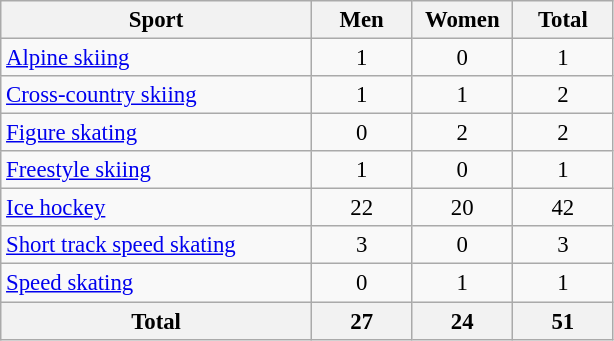<table class="wikitable" style="text-align:center; font-size: 95%">
<tr>
<th width=200>Sport</th>
<th width=60>Men</th>
<th width=60>Women</th>
<th width=60>Total</th>
</tr>
<tr>
<td align=left><a href='#'>Alpine skiing</a></td>
<td>1</td>
<td>0</td>
<td>1</td>
</tr>
<tr>
<td align=left><a href='#'>Cross-country skiing</a></td>
<td>1</td>
<td>1</td>
<td>2</td>
</tr>
<tr>
<td align=left><a href='#'>Figure skating</a></td>
<td>0</td>
<td>2</td>
<td>2</td>
</tr>
<tr>
<td align=left><a href='#'>Freestyle skiing</a></td>
<td>1</td>
<td>0</td>
<td>1</td>
</tr>
<tr>
<td align=left><a href='#'>Ice hockey</a></td>
<td>22</td>
<td>20</td>
<td>42</td>
</tr>
<tr>
<td align=left><a href='#'>Short track speed skating</a></td>
<td>3</td>
<td>0</td>
<td>3</td>
</tr>
<tr>
<td align=left><a href='#'>Speed skating</a></td>
<td>0</td>
<td>1</td>
<td>1</td>
</tr>
<tr>
<th>Total</th>
<th>27</th>
<th>24</th>
<th>51</th>
</tr>
</table>
